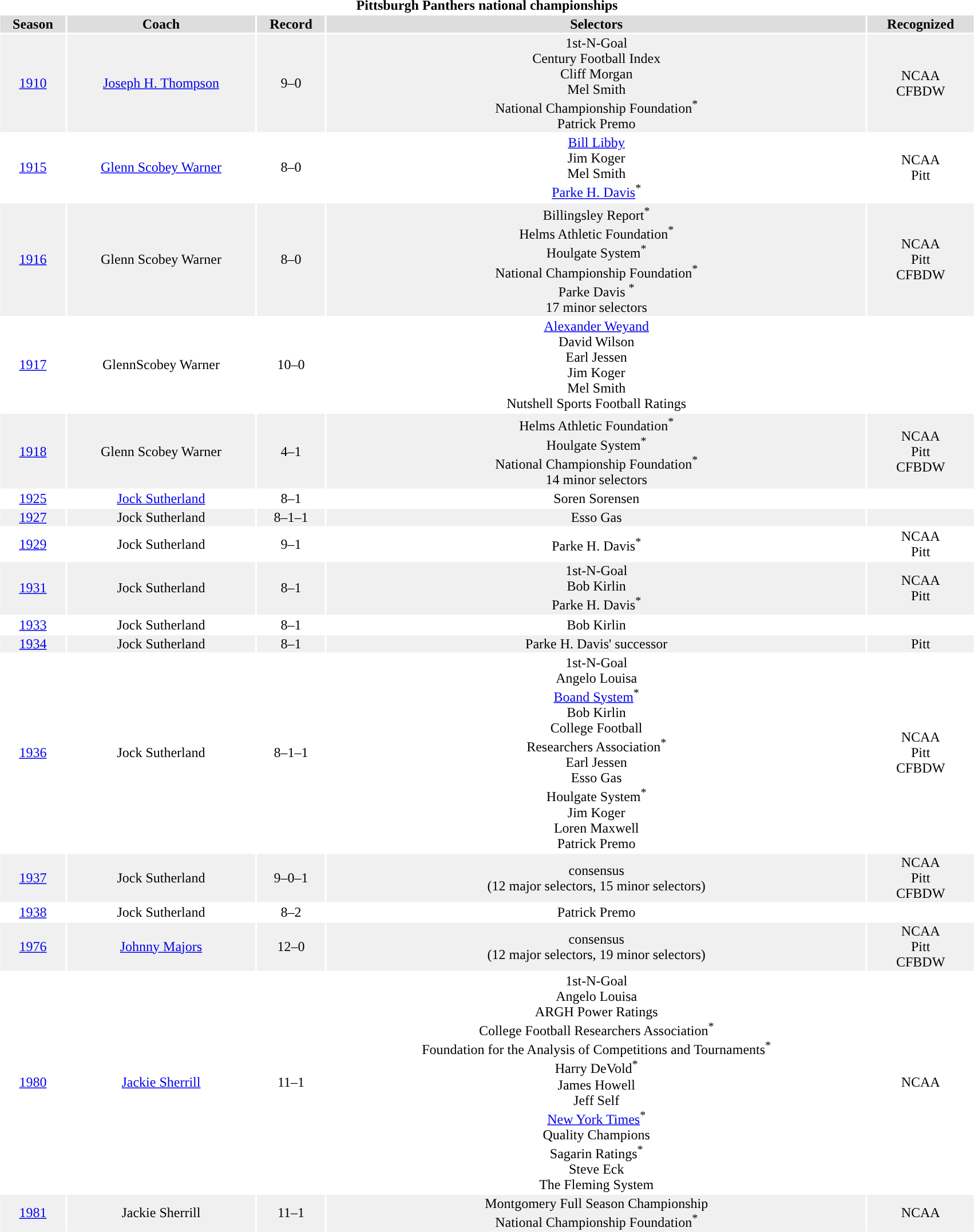<table class="toccolours" width=90% style="clear:both; margin:1.5em auto; text-align:center;">
<tr>
<th colspan=11>Pittsburgh Panthers national championships</th>
</tr>
<tr align="center" bgcolor="#dddddd">
<td><strong>Season</strong></td>
<td><strong>Coach</strong></td>
<td><strong>Record</strong></td>
<td><strong>Selectors</strong></td>
<td><strong>Recognized</strong></td>
</tr>
<tr align="center" bgcolor="#f0f0f0">
<td><a href='#'>1910</a></td>
<td><a href='#'>Joseph H. Thompson</a></td>
<td>9–0</td>
<td>1st-N-Goal <br> Century Football Index <br> Cliff Morgan <br> Mel Smith <br> National Championship Foundation<sup>*</sup> <br> Patrick Premo</td>
<td>NCAA <br> CFBDW</td>
</tr>
<tr align="center">
<td><a href='#'>1915</a></td>
<td><a href='#'>Glenn Scobey Warner</a></td>
<td>8–0</td>
<td><a href='#'>Bill Libby</a> <br> Jim Koger <br> Mel Smith <br> <a href='#'>Parke H. Davis</a><sup>*</sup></td>
<td>NCAA <br> Pitt</td>
</tr>
<tr align="center" bgcolor="#f0f0f0">
<td><a href='#'>1916</a></td>
<td>Glenn Scobey Warner</td>
<td>8–0</td>
<td>Billingsley Report<sup>*</sup> <br> Helms Athletic Foundation<sup>*</sup> <br> Houlgate System<sup>*</sup> <br> National Championship Foundation<sup>*</sup> <br> Parke Davis <sup>*</sup> <br> 17 minor selectors</td>
<td>NCAA <br> Pitt <br> CFBDW</td>
</tr>
<tr align="center">
<td><a href='#'>1917</a></td>
<td>GlennScobey  Warner</td>
<td>10–0</td>
<td><a href='#'>Alexander Weyand</a> <br> David Wilson <br> Earl Jessen <br> Jim Koger <br> Mel Smith <br> Nutshell Sports Football Ratings</td>
<td></td>
</tr>
<tr align="center" bgcolor="#f0f0f0">
<td><a href='#'>1918</a></td>
<td>Glenn Scobey Warner</td>
<td>4–1</td>
<td>Helms Athletic Foundation<sup>*</sup> <br> Houlgate System<sup>*</sup> <br> National Championship Foundation<sup>*</sup> <br> 14 minor selectors</td>
<td>NCAA <br> Pitt <br> CFBDW</td>
</tr>
<tr align="center">
<td><a href='#'>1925</a></td>
<td><a href='#'>Jock Sutherland</a></td>
<td>8–1</td>
<td>Soren Sorensen</td>
<td></td>
</tr>
<tr align="center" bgcolor="#f0f0f0">
<td><a href='#'>1927</a></td>
<td>Jock Sutherland</td>
<td>8–1–1</td>
<td>Esso Gas</td>
<td></td>
</tr>
<tr align="center">
<td><a href='#'>1929</a></td>
<td>Jock Sutherland</td>
<td>9–1</td>
<td>Parke H. Davis<sup>*</sup></td>
<td>NCAA <br> Pitt</td>
</tr>
<tr align="center" bgcolor="#f0f0f0">
<td><a href='#'>1931</a></td>
<td>Jock Sutherland</td>
<td>8–1</td>
<td>1st-N-Goal <br> Bob Kirlin <br> Parke H. Davis<sup>*</sup></td>
<td>NCAA <br> Pitt</td>
</tr>
<tr align="center">
<td><a href='#'>1933</a></td>
<td>Jock Sutherland</td>
<td>8–1</td>
<td>Bob Kirlin</td>
<td></td>
</tr>
<tr align="center" bgcolor="#f0f0f0">
<td><a href='#'>1934</a></td>
<td>Jock Sutherland</td>
<td>8–1</td>
<td>Parke H. Davis' successor</td>
<td>Pitt</td>
</tr>
<tr align="center">
<td><a href='#'>1936</a></td>
<td>Jock Sutherland</td>
<td>8–1–1</td>
<td>1st-N-Goal <br> Angelo Louisa <br> <a href='#'>Boand System</a><sup>*</sup> <br> Bob Kirlin <br> College Football <br> Researchers Association<sup>*</sup> <br> Earl Jessen <br> Esso Gas <br> Houlgate System<sup>*</sup> <br> Jim Koger <br> Loren Maxwell  <br> Patrick Premo</td>
<td>NCAA <br> Pitt <br> CFBDW</td>
</tr>
<tr align="center" bgcolor="#f0f0f0">
<td><a href='#'>1937</a></td>
<td>Jock Sutherland</td>
<td>9–0–1</td>
<td>consensus <br> (12 major selectors, 15 minor selectors)</td>
<td>NCAA <br> Pitt <br> CFBDW</td>
</tr>
<tr align="center">
<td><a href='#'>1938</a></td>
<td>Jock Sutherland</td>
<td>8–2</td>
<td>Patrick Premo</td>
<td></td>
</tr>
<tr align="center" bgcolor="#f0f0f0">
<td><a href='#'>1976</a></td>
<td><a href='#'>Johnny Majors</a></td>
<td>12–0</td>
<td>consensus <br> (12 major selectors, 19 minor selectors)</td>
<td>NCAA <br> Pitt <br> CFBDW</td>
</tr>
<tr align="center">
<td><a href='#'>1980</a></td>
<td><a href='#'>Jackie Sherrill</a></td>
<td>11–1</td>
<td>1st-N-Goal <br> Angelo Louisa <br> ARGH Power Ratings <br> College Football Researchers Association<sup>*</sup> <br> Foundation for the Analysis of Competitions and Tournaments<sup>*</sup> <br> Harry DeVold<sup>*</sup> <br> James Howell <br> Jeff Self <br> <a href='#'>New York Times</a><sup>*</sup> <br> Quality Champions  <br> Sagarin Ratings<sup>*</sup> <br> Steve Eck <br> The Fleming System</td>
<td>NCAA</td>
</tr>
<tr align="center" bgcolor="#f0f0f0">
<td><a href='#'>1981</a></td>
<td>Jackie Sherrill</td>
<td>11–1</td>
<td>Montgomery Full Season Championship <br> National Championship Foundation<sup>*</sup></td>
<td>NCAA</td>
</tr>
</table>
